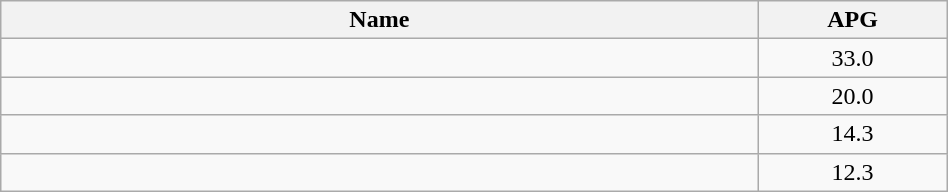<table class=wikitable width="50%">
<tr>
<th width="80%">Name</th>
<th width="20%">APG</th>
</tr>
<tr>
<td></td>
<td align=center>33.0</td>
</tr>
<tr>
<td></td>
<td align=center>20.0</td>
</tr>
<tr>
<td></td>
<td align=center>14.3</td>
</tr>
<tr>
<td></td>
<td align=center>12.3</td>
</tr>
</table>
